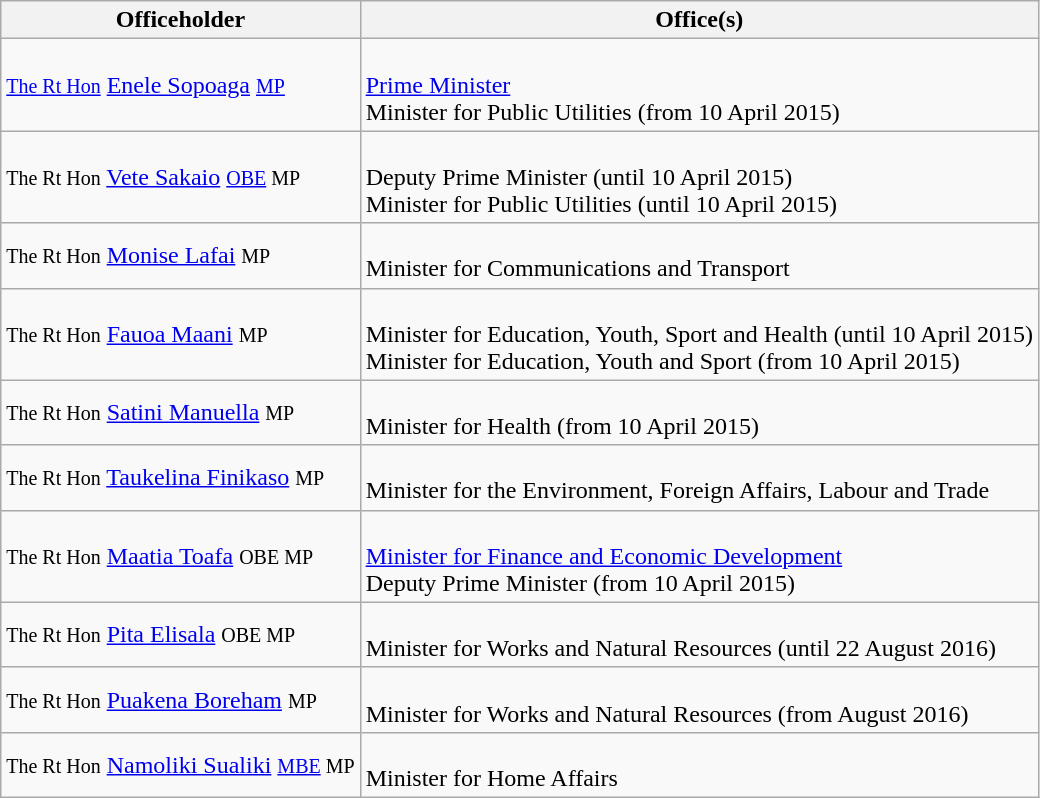<table class="wikitable">
<tr>
<th>Officeholder</th>
<th>Office(s)</th>
</tr>
<tr>
<td><small><a href='#'>The Rt Hon</a></small> <a href='#'>Enele Sopoaga</a> <small><a href='#'>MP</a></small></td>
<td><br><a href='#'>Prime Minister</a><br>Minister for Public Utilities (from 10 April 2015)</td>
</tr>
<tr>
<td><small>The Rt Hon</small> <a href='#'>Vete Sakaio</a> <small><a href='#'>OBE</a> MP</small></td>
<td><br>Deputy Prime Minister (until 10 April 2015)<br>Minister for Public Utilities (until 10 April 2015)</td>
</tr>
<tr>
<td><small>The Rt Hon</small> <a href='#'>Monise Lafai</a> <small>MP</small></td>
<td><br>Minister for Communications and Transport</td>
</tr>
<tr>
<td><small>The Rt Hon</small> <a href='#'>Fauoa Maani</a> <small>MP</small></td>
<td><br>Minister for Education, Youth, Sport and Health (until 10 April 2015)<br>Minister for Education, Youth and Sport (from 10 April 2015)</td>
</tr>
<tr>
<td><small>The Rt Hon</small> <a href='#'>Satini Manuella</a> <small>MP</small></td>
<td><br>Minister for Health (from 10 April 2015)</td>
</tr>
<tr>
<td><small>The Rt Hon</small> <a href='#'>Taukelina Finikaso</a> <small>MP</small></td>
<td><br>Minister for the Environment, Foreign Affairs, Labour and Trade</td>
</tr>
<tr>
<td><small>The Rt Hon</small> <a href='#'>Maatia Toafa</a> <small>OBE MP</small></td>
<td><br><a href='#'>Minister for Finance and Economic Development</a><br>Deputy Prime Minister (from 10 April 2015)</td>
</tr>
<tr>
<td><small>The Rt Hon</small> <a href='#'>Pita Elisala</a> <small>OBE MP</small></td>
<td><br>Minister for Works and Natural Resources (until 22 August 2016)</td>
</tr>
<tr>
<td><small>The Rt Hon</small> <a href='#'>Puakena Boreham</a> <small>MP</small></td>
<td><br>Minister for Works and Natural Resources (from August 2016)</td>
</tr>
<tr>
<td><small>The Rt Hon</small> <a href='#'>Namoliki Sualiki</a> <small><a href='#'>MBE</a> MP</small></td>
<td><br>Minister for Home Affairs</td>
</tr>
</table>
